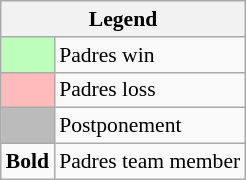<table class="wikitable" style="font-size:90%">
<tr>
<th colspan="2">Legend</th>
</tr>
<tr>
<td bgcolor="#bbffbb"> </td>
<td>Padres win</td>
</tr>
<tr>
<td bgcolor="#ffbbbb"> </td>
<td>Padres loss</td>
</tr>
<tr>
<td bgcolor="#bbbbbb"> </td>
<td>Postponement</td>
</tr>
<tr>
<td><strong>Bold</strong></td>
<td>Padres team member</td>
</tr>
</table>
